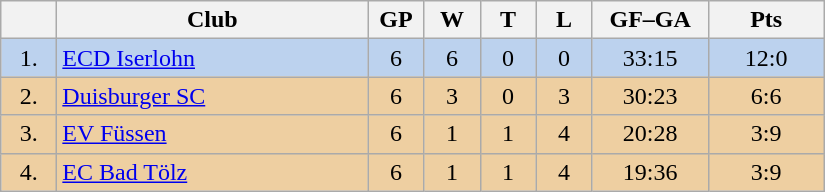<table class="wikitable">
<tr>
<th width="30"></th>
<th width="200">Club</th>
<th width="30">GP</th>
<th width="30">W</th>
<th width="30">T</th>
<th width="30">L</th>
<th width="70">GF–GA</th>
<th width="70">Pts</th>
</tr>
<tr bgcolor="#BCD2EE" align="center">
<td>1.</td>
<td align="left"><a href='#'>ECD Iserlohn</a></td>
<td>6</td>
<td>6</td>
<td>0</td>
<td>0</td>
<td>33:15</td>
<td>12:0</td>
</tr>
<tr bgcolor=#EECFA1 align="center">
<td>2.</td>
<td align="left"><a href='#'>Duisburger SC</a></td>
<td>6</td>
<td>3</td>
<td>0</td>
<td>3</td>
<td>30:23</td>
<td>6:6</td>
</tr>
<tr bgcolor=#EECFA1 align="center">
<td>3.</td>
<td align="left"><a href='#'>EV Füssen</a></td>
<td>6</td>
<td>1</td>
<td>1</td>
<td>4</td>
<td>20:28</td>
<td>3:9</td>
</tr>
<tr bgcolor=#EECFA1 align="center">
<td>4.</td>
<td align="left"><a href='#'>EC Bad Tölz</a></td>
<td>6</td>
<td>1</td>
<td>1</td>
<td>4</td>
<td>19:36</td>
<td>3:9</td>
</tr>
</table>
